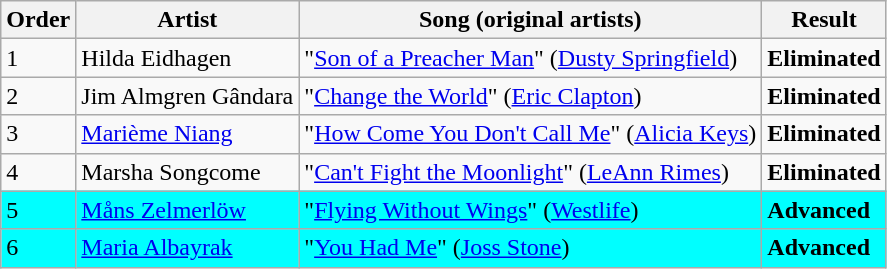<table class=wikitable>
<tr>
<th>Order</th>
<th>Artist</th>
<th>Song (original artists)</th>
<th>Result</th>
</tr>
<tr>
<td>1</td>
<td>Hilda Eidhagen</td>
<td>"<a href='#'>Son of a Preacher Man</a>" (<a href='#'>Dusty Springfield</a>)</td>
<td><strong>Eliminated</strong></td>
</tr>
<tr>
<td>2</td>
<td>Jim Almgren Gândara</td>
<td>"<a href='#'>Change the World</a>" (<a href='#'>Eric Clapton</a>)</td>
<td><strong>Eliminated</strong></td>
</tr>
<tr>
<td>3</td>
<td><a href='#'>Marième Niang</a></td>
<td>"<a href='#'>How Come You Don't Call Me</a>" (<a href='#'>Alicia Keys</a>)</td>
<td><strong>Eliminated</strong></td>
</tr>
<tr>
<td>4</td>
<td>Marsha Songcome</td>
<td>"<a href='#'>Can't Fight the Moonlight</a>" (<a href='#'>LeAnn Rimes</a>)</td>
<td><strong>Eliminated</strong></td>
</tr>
<tr style="background:cyan;">
<td>5</td>
<td><a href='#'>Måns Zelmerlöw</a></td>
<td>"<a href='#'>Flying Without Wings</a>" (<a href='#'>Westlife</a>)</td>
<td><strong>Advanced</strong></td>
</tr>
<tr style="background:cyan;">
<td>6</td>
<td><a href='#'>Maria Albayrak</a></td>
<td>"<a href='#'>You Had Me</a>" (<a href='#'>Joss Stone</a>)</td>
<td><strong>Advanced</strong></td>
</tr>
</table>
